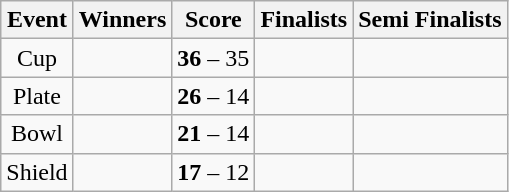<table class="wikitable" style="text-align: center">
<tr>
<th>Event</th>
<th>Winners</th>
<th>Score</th>
<th>Finalists</th>
<th>Semi Finalists</th>
</tr>
<tr>
<td>Cup</td>
<td align=left><strong></strong></td>
<td><strong>36</strong> – 35</td>
<td align=left></td>
<td align=left><br></td>
</tr>
<tr>
<td>Plate</td>
<td align=left><strong></strong></td>
<td><strong>26</strong> – 14</td>
<td align=left></td>
<td align=left> <br></td>
</tr>
<tr>
<td>Bowl</td>
<td align=left><strong></strong></td>
<td><strong>21</strong> – 14</td>
<td align=left></td>
<td align=left><br> </td>
</tr>
<tr>
<td>Shield</td>
<td align=left><strong></strong></td>
<td><strong>17</strong>  – 12</td>
<td align=left></td>
<td align=left><br> </td>
</tr>
</table>
